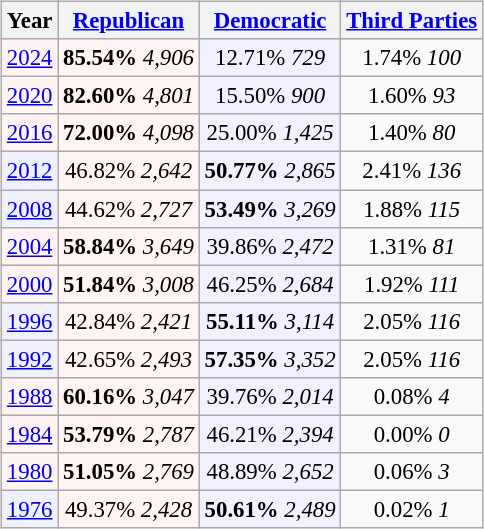<table class="wikitable" style="float:right; font-size:95%;">
<tr bgcolor=lightgrey>
<th>Year</th>
<th><a href='#'>Republican</a></th>
<th><a href='#'>Democratic</a></th>
<th><a href='#'>Third Parties</a></th>
</tr>
<tr>
<td align="center" bgcolor="#fff3f3"><a href='#'>2024</a></td>
<td align="center" bgcolor="#fff3f3"><strong>85.54%</strong> <em>4,906</em></td>
<td align="center" bgcolor="#f0f0ff">12.71% <em>729</em></td>
<td align="center">1.74% <em>100</em></td>
</tr>
<tr>
<td align="center" bgcolor="#fff3f3"><a href='#'>2020</a></td>
<td align="center" bgcolor="#fff3f3"><strong>82.60%</strong> <em>4,801</em></td>
<td align="center" bgcolor="#f0f0ff">15.50% <em>900</em></td>
<td align="center">1.60% <em>93</em></td>
</tr>
<tr>
<td align="center" bgcolor="#fff3f3"><a href='#'>2016</a></td>
<td align="center" bgcolor="#fff3f3"><strong>72.00%</strong> <em>4,098</em></td>
<td align="center" bgcolor="#f0f0ff">25.00% <em>1,425</em></td>
<td align="center">1.40% <em>80</em></td>
</tr>
<tr>
<td align="center" bgcolor="#f0f0ff"><a href='#'>2012</a></td>
<td align="center" bgcolor="#fff3f3">46.82% <em>2,642</em></td>
<td align="center" bgcolor="#f0f0ff"><strong>50.77%</strong> <em>2,865</em></td>
<td align="center">2.41% <em>136</em></td>
</tr>
<tr>
<td align="center" bgcolor="#f0f0ff"><a href='#'>2008</a></td>
<td align="center" bgcolor="#fff3f3">44.62% <em>2,727</em></td>
<td align="center" bgcolor="#f0f0ff"><strong>53.49%</strong> <em>3,269</em></td>
<td align="center">1.88% <em>115</em></td>
</tr>
<tr>
<td align="center" bgcolor="#fff3f3"><a href='#'>2004</a></td>
<td align="center" bgcolor="#fff3f3"><strong>58.84%</strong> <em>3,649</em></td>
<td align="center" bgcolor="#f0f0ff">39.86% <em>2,472</em></td>
<td align="center">1.31% <em>81</em></td>
</tr>
<tr>
<td align="center" bgcolor="#fff3f3"><a href='#'>2000</a></td>
<td align="center" bgcolor="#fff3f3"><strong>51.84%</strong> <em>3,008</em></td>
<td align="center" bgcolor="#f0f0ff">46.25% <em>2,684</em></td>
<td align="center">1.92% <em>111</em></td>
</tr>
<tr>
<td align="center" bgcolor="#f0f0ff"><a href='#'>1996</a></td>
<td align="center" bgcolor="#fff3f3">42.84% <em>2,421</em></td>
<td align="center" bgcolor="#f0f0ff"><strong>55.11%</strong> <em>3,114</em></td>
<td align="center">2.05% <em>116</em></td>
</tr>
<tr>
<td align="center" bgcolor="#f0f0ff"><a href='#'>1992</a></td>
<td align="center" bgcolor="#fff3f3">42.65% <em>2,493</em></td>
<td align="center" bgcolor="#f0f0ff"><strong>57.35%</strong> <em>3,352</em></td>
<td align="center">2.05% <em>116</em></td>
</tr>
<tr>
<td align="center" bgcolor="#fff3f3"><a href='#'>1988</a></td>
<td align="center" bgcolor="#fff3f3"><strong>60.16%</strong> <em>3,047</em></td>
<td align="center" bgcolor="#f0f0ff">39.76% <em>2,014</em></td>
<td align="center">0.08% <em>4</em></td>
</tr>
<tr>
<td align="center" bgcolor="#fff3f3"><a href='#'>1984</a></td>
<td align="center" bgcolor="#fff3f3"><strong>53.79%</strong> <em>2,787</em></td>
<td align="center" bgcolor="#f0f0ff">46.21% <em>2,394</em></td>
<td align="center">0.00% <em>0</em></td>
</tr>
<tr>
<td align="center" bgcolor="#fff3f3"><a href='#'>1980</a></td>
<td align="center" bgcolor="#fff3f3"><strong>51.05%</strong> <em>2,769</em></td>
<td align="center" bgcolor="#f0f0ff">48.89% <em>2,652</em></td>
<td align="center">0.06% <em>3</em></td>
</tr>
<tr>
<td align="center" bgcolor="#f0f0ff"><a href='#'>1976</a></td>
<td align="center" bgcolor="#fff3f3">49.37% <em>2,428</em></td>
<td align="center" bgcolor="#f0f0ff"><strong>50.61%</strong> <em>2,489</em></td>
<td align="center">0.02% <em>1</em></td>
</tr>
</table>
